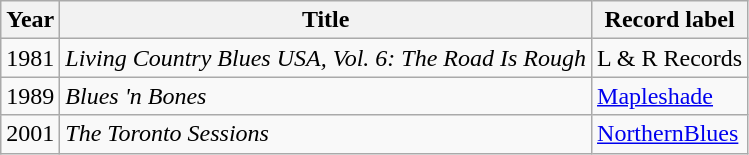<table class="wikitable sortable">
<tr>
<th>Year</th>
<th>Title</th>
<th>Record label</th>
</tr>
<tr>
<td>1981</td>
<td><em>Living Country Blues USA, Vol. 6: The Road Is Rough</em></td>
<td style="text-align:left;">L & R Records</td>
</tr>
<tr>
<td>1989</td>
<td><em>Blues 'n Bones</em></td>
<td style="text-align:left;"><a href='#'>Mapleshade</a></td>
</tr>
<tr>
<td>2001</td>
<td><em>The Toronto Sessions</em></td>
<td style="text-align:left;"><a href='#'>NorthernBlues</a></td>
</tr>
</table>
